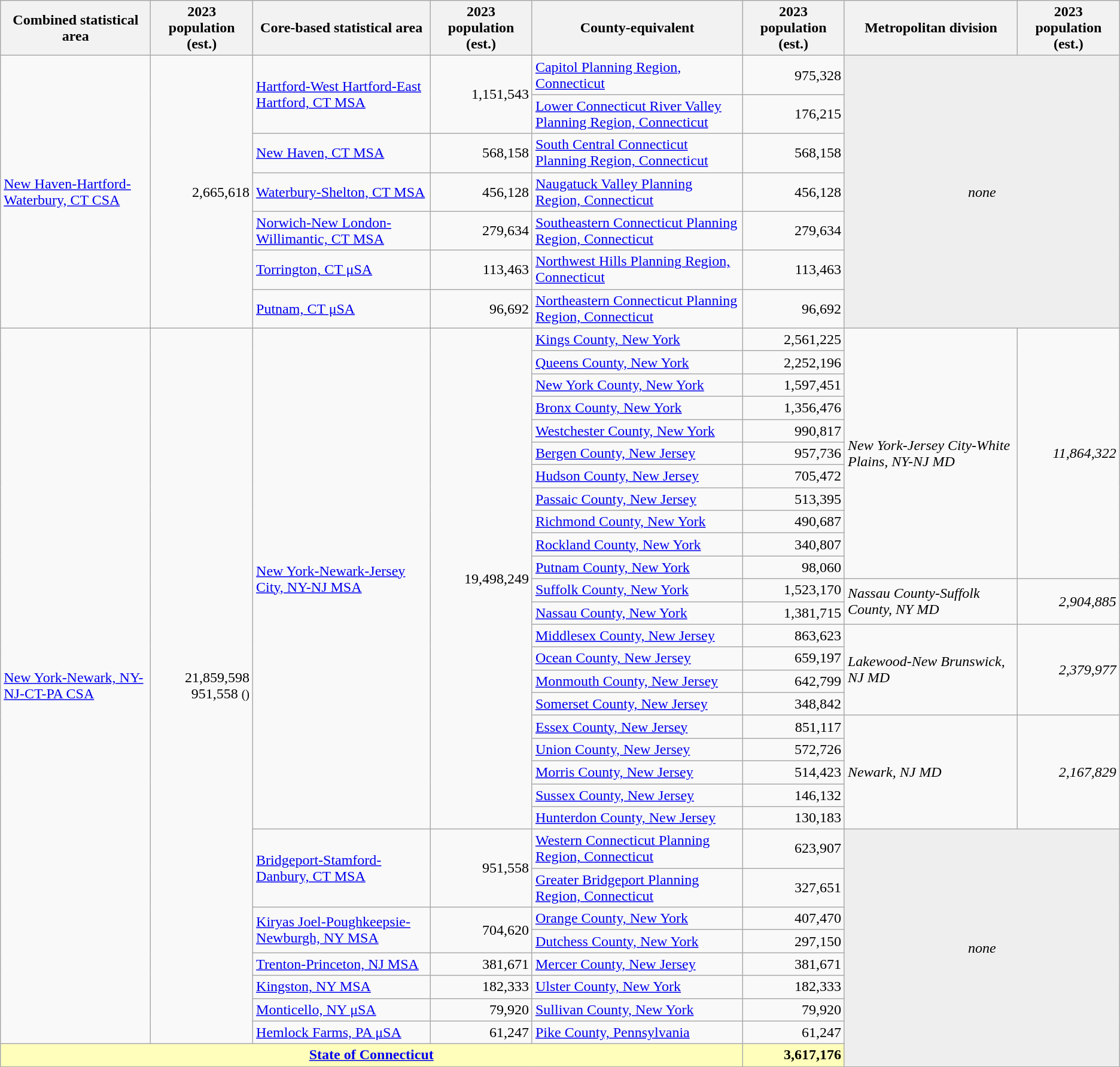<table class=wikitable>
<tr>
<th>Combined statistical area</th>
<th>2023 population (est.)</th>
<th>Core-based statistical area</th>
<th>2023 population (est.)</th>
<th>County-equivalent</th>
<th>2023 population (est.)</th>
<th>Metropolitan division</th>
<th>2023 population (est.)</th>
</tr>
<tr>
<td rowspan=7><a href='#'>New Haven-Hartford-Waterbury, CT CSA</a></td>
<td rowspan=7 align=right>2,665,618</td>
<td rowspan=2><a href='#'>Hartford-West Hartford-East Hartford, CT MSA</a></td>
<td rowspan=2 align=right>1,151,543</td>
<td><a href='#'>Capitol Planning Region, Connecticut</a></td>
<td align=right>975,328</td>
<td rowspan=7 colspan=2 align=center bgcolor=#EEEEEE><em>none</em></td>
</tr>
<tr>
<td><a href='#'>Lower Connecticut River Valley Planning Region, Connecticut</a></td>
<td align=right>176,215</td>
</tr>
<tr>
<td rowspan=1><a href='#'>New Haven, CT MSA</a></td>
<td rowspan=1 align=right>568,158</td>
<td><a href='#'>South Central Connecticut Planning Region, Connecticut</a></td>
<td align=right>568,158</td>
</tr>
<tr>
<td rowspan=1><a href='#'>Waterbury-Shelton, CT MSA</a></td>
<td rowspan=1 align=right>456,128</td>
<td><a href='#'>Naugatuck Valley Planning Region, Connecticut</a></td>
<td align=right>456,128</td>
</tr>
<tr>
<td rowspan=1><a href='#'>Norwich-New London-Willimantic, CT MSA</a></td>
<td rowspan=1 align=right>279,634</td>
<td><a href='#'>Southeastern Connecticut Planning Region, Connecticut</a></td>
<td align=right>279,634</td>
</tr>
<tr>
<td rowspan=1><a href='#'>Torrington, CT μSA</a></td>
<td rowspan=1 align=right>113,463</td>
<td><a href='#'>Northwest Hills Planning Region, Connecticut</a></td>
<td align=right>113,463</td>
</tr>
<tr>
<td rowspan=1><a href='#'>Putnam, CT μSA</a></td>
<td rowspan=1 align=right>96,692</td>
<td><a href='#'>Northeastern Connecticut Planning Region, Connecticut</a></td>
<td align=right>96,692</td>
</tr>
<tr>
<td rowspan=30><a href='#'><span>New York-Newark, NY-NJ-CT-PA CSA</span></a></td>
<td rowspan=30 align=right><span>21,859,598</span><br>951,558 <small>()</small></td>
<td rowspan=22><a href='#'><span>New York-Newark-Jersey City, NY-NJ MSA</span></a></td>
<td rowspan=22 align=right><span>19,498,249</span></td>
<td><a href='#'><span>Kings County, New York</span></a></td>
<td align=right><span>2,561,225</span></td>
<td rowspan=11><span><em>New York-Jersey City-White Plains, NY-NJ MD</em></span></td>
<td rowspan=11 align=right><span><em>11,864,322</em></span></td>
</tr>
<tr>
<td><a href='#'><span>Queens County, New York</span></a></td>
<td align=right><span>2,252,196</span></td>
</tr>
<tr>
<td><a href='#'><span>New York County, New York</span></a></td>
<td align=right><span>1,597,451</span></td>
</tr>
<tr>
<td><a href='#'><span>Bronx County, New York</span></a></td>
<td align=right><span>1,356,476</span></td>
</tr>
<tr>
<td><a href='#'><span>Westchester County, New York</span></a></td>
<td align=right><span>990,817</span></td>
</tr>
<tr>
<td><a href='#'><span>Bergen County, New Jersey</span></a></td>
<td align=right><span>957,736</span></td>
</tr>
<tr>
<td><a href='#'><span>Hudson County, New Jersey</span></a></td>
<td align=right><span>705,472</span></td>
</tr>
<tr>
<td><a href='#'><span>Passaic County, New Jersey</span></a></td>
<td align=right><span>513,395</span></td>
</tr>
<tr>
<td><a href='#'><span>Richmond County, New York</span></a></td>
<td align=right><span>490,687</span></td>
</tr>
<tr>
<td><a href='#'><span>Rockland County, New York</span></a></td>
<td align=right><span>340,807</span></td>
</tr>
<tr>
<td><a href='#'><span>Putnam County, New York</span></a></td>
<td align=right><span>98,060</span></td>
</tr>
<tr>
<td><a href='#'><span>Suffolk County, New York</span></a></td>
<td align=right><span>1,523,170</span></td>
<td rowspan=2><span><em>Nassau County-Suffolk County, NY MD</em></span></td>
<td rowspan=2 align=right><span><em>2,904,885</em></span></td>
</tr>
<tr>
<td><a href='#'><span>Nassau County, New York</span></a></td>
<td align=right><span>1,381,715</span></td>
</tr>
<tr>
<td><a href='#'><span>Middlesex County, New Jersey</span></a></td>
<td align=right><span>863,623</span></td>
<td rowspan=4><span><em>Lakewood-New Brunswick, NJ MD</em></span></td>
<td rowspan=4 align=right><span><em>2,379,977</em></span></td>
</tr>
<tr>
<td><a href='#'><span>Ocean County, New Jersey</span></a></td>
<td align=right><span>659,197</span></td>
</tr>
<tr>
<td><a href='#'><span>Monmouth County, New Jersey</span></a></td>
<td align=right><span>642,799</span></td>
</tr>
<tr>
<td><a href='#'><span>Somerset County, New Jersey</span></a></td>
<td align=right><span>348,842</span></td>
</tr>
<tr>
<td><a href='#'><span>Essex County, New Jersey</span></a></td>
<td align=right><span>851,117</span></td>
<td rowspan=5><span><em>Newark, NJ MD</em></span></td>
<td rowspan=5 align=right><span><em>2,167,829</em></span></td>
</tr>
<tr>
<td><a href='#'><span>Union County, New Jersey</span></a></td>
<td align=right><span>572,726</span></td>
</tr>
<tr>
<td><a href='#'><span>Morris County, New Jersey</span></a></td>
<td align=right><span>514,423</span></td>
</tr>
<tr>
<td><a href='#'><span>Sussex County, New Jersey</span></a></td>
<td align=right><span>146,132</span></td>
</tr>
<tr>
<td><a href='#'><span>Hunterdon County, New Jersey</span></a></td>
<td align=right><span>130,183</span></td>
</tr>
<tr>
<td rowspan=2><a href='#'>Bridgeport-Stamford-Danbury, CT MSA</a></td>
<td rowspan=2 align=right>951,558</td>
<td><a href='#'>Western Connecticut Planning Region, Connecticut</a></td>
<td align=right>623,907</td>
<td rowspan=9 colspan=2 align=center bgcolor=#EEEEEE><em>none</em></td>
</tr>
<tr>
<td><a href='#'>Greater Bridgeport Planning Region, Connecticut</a></td>
<td align=right>327,651</td>
</tr>
<tr>
<td rowspan=2><a href='#'><span>Kiryas Joel-Poughkeepsie-Newburgh, NY MSA</span></a></td>
<td rowspan=2 align=right><span>704,620</span></td>
<td><a href='#'><span>Orange County, New York</span></a></td>
<td align=right><span>407,470</span></td>
</tr>
<tr>
<td><a href='#'><span>Dutchess County, New York</span></a></td>
<td align=right><span>297,150</span></td>
</tr>
<tr>
<td rowspan=1><a href='#'><span>Trenton-Princeton, NJ MSA</span></a></td>
<td rowspan=1 align=right><span>381,671</span></td>
<td><a href='#'><span>Mercer County, New Jersey</span></a></td>
<td align=right><span>381,671</span></td>
</tr>
<tr>
<td rowspan=1><a href='#'><span>Kingston, NY MSA</span></a></td>
<td rowspan=1 align=right><span>182,333</span></td>
<td><a href='#'><span>Ulster County, New York</span></a></td>
<td align=right><span>182,333</span></td>
</tr>
<tr>
<td rowspan=1><a href='#'><span>Monticello, NY μSA</span></a></td>
<td rowspan=1 align=right><span>79,920</span></td>
<td><a href='#'><span>Sullivan County, New York</span></a></td>
<td align=right><span>79,920</span></td>
</tr>
<tr>
<td rowspan=1><a href='#'><span>Hemlock Farms, PA μSA</span></a></td>
<td rowspan=1 align=right><span>61,247</span></td>
<td><a href='#'><span>Pike County, Pennsylvania</span></a></td>
<td align=right><span>61,247</span></td>
</tr>
<tr style="font-weight:bold;" bgcolor=#FFFFBB>
<td colspan=5 align=center><a href='#'>State of Connecticut</a></td>
<td align=right>3,617,176</td>
</tr>
</table>
